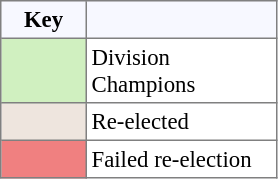<table bgcolor="#f7f8ff" cellpadding="3" cellspacing="0" border="1" style="font-size: 95%; border: gray solid 1px; border-collapse: collapse;text-align:center;">
<tr>
<th width=50>Key</th>
<th width=120></th>
</tr>
<tr>
<td style="background:#D0F0C0;" width="20"></td>
<td bgcolor="#ffffff" align="left">Division Champions</td>
</tr>
<tr>
<td style="background: #eee5de" width="20"></td>
<td bgcolor="#ffffff" align=left>Re-elected</td>
</tr>
<tr>
<td style="background: #F08080" width="20"></td>
<td bgcolor="#ffffff" align="left">Failed re-election</td>
</tr>
</table>
